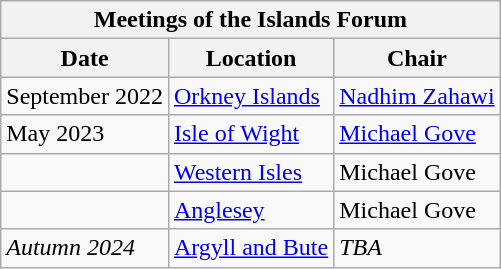<table class="wikitable">
<tr>
<th colspan="3">Meetings of the Islands Forum</th>
</tr>
<tr>
<th>Date</th>
<th>Location</th>
<th>Chair</th>
</tr>
<tr>
<td>September 2022</td>
<td><a href='#'>Orkney Islands</a></td>
<td><a href='#'>Nadhim Zahawi</a></td>
</tr>
<tr>
<td>May 2023</td>
<td><a href='#'>Isle of Wight</a></td>
<td><a href='#'>Michael Gove</a></td>
</tr>
<tr>
<td></td>
<td><a href='#'>Western Isles</a></td>
<td>Michael Gove</td>
</tr>
<tr>
<td></td>
<td><a href='#'>Anglesey </a></td>
<td>Michael Gove</td>
</tr>
<tr>
<td><em>Autumn 2024</em></td>
<td><a href='#'>Argyll and Bute</a></td>
<td><em>TBA</em></td>
</tr>
</table>
